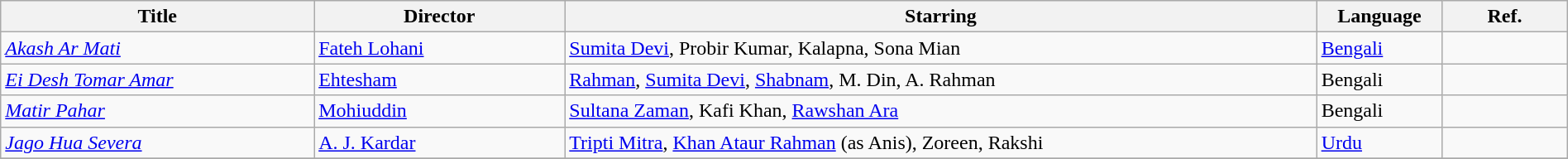<table class="wikitable sortable" style="width:100%;">
<tr>
<th style="width:20%;">Title</th>
<th style="width:16%;">Director</th>
<th style="width:48%;">Starring </th>
<th style="width:8%;">Language</th>
<th style="width:8%;">Ref.</th>
</tr>
<tr>
<td><em><a href='#'>Akash Ar Mati</a></em></td>
<td><a href='#'>Fateh Lohani</a></td>
<td><a href='#'>Sumita Devi</a>, Probir Kumar, Kalapna, Sona Mian</td>
<td><a href='#'>Bengali</a></td>
<td></td>
</tr>
<tr>
<td><em><a href='#'>Ei Desh Tomar Amar</a></em></td>
<td><a href='#'>Ehtesham</a></td>
<td><a href='#'>Rahman</a>, <a href='#'>Sumita Devi</a>, <a href='#'>Shabnam</a>, M. Din, A. Rahman</td>
<td>Bengali</td>
<td></td>
</tr>
<tr>
<td><em><a href='#'>Matir Pahar</a></em></td>
<td><a href='#'>Mohiuddin</a></td>
<td><a href='#'>Sultana Zaman</a>, Kafi Khan, <a href='#'>Rawshan Ara</a></td>
<td>Bengali</td>
<td></td>
</tr>
<tr>
<td><em><a href='#'>Jago Hua Severa</a></em></td>
<td><a href='#'>A. J. Kardar</a></td>
<td><a href='#'>Tripti Mitra</a>, <a href='#'>Khan Ataur Rahman</a> (as Anis), Zoreen, Rakshi</td>
<td><a href='#'>Urdu</a></td>
<td></td>
</tr>
<tr>
</tr>
</table>
